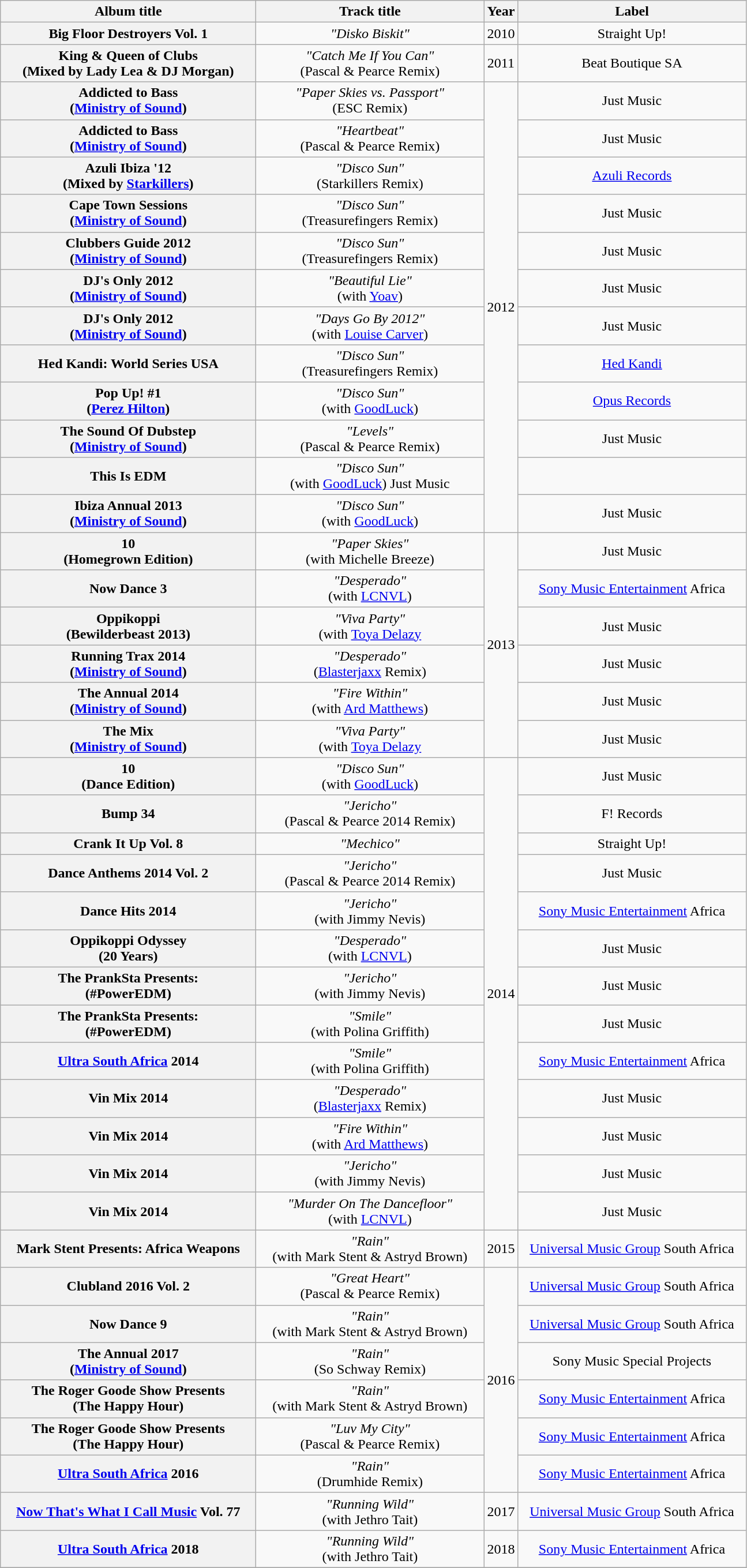<table class="wikitable plainrowheaders" style="text-align:center;" border="1">
<tr>
<th scope="col" style="width:18em;">Album title</th>
<th scope="col" style="width:16em;">Track title</th>
<th scope="col" style="width:1em;">Year</th>
<th scope="col" style="width:16em;">Label</th>
</tr>
<tr>
<th scope="row"><strong>Big Floor Destroyers Vol. 1</strong></th>
<td><em>"Disko Biskit"</em></td>
<td>2010</td>
<td>Straight Up!</td>
</tr>
<tr>
<th scope="row"><strong>King & Queen of Clubs</strong><br><span>(Mixed by Lady Lea & DJ Morgan)</span></th>
<td><em>"Catch Me If You Can"</em><br><span>(Pascal & Pearce Remix)</span></td>
<td>2011</td>
<td>Beat Boutique SA</td>
</tr>
<tr>
<th scope="row"><strong>Addicted to Bass</strong><br><span>(<a href='#'>Ministry of Sound</a>)</span></th>
<td><em>"Paper Skies vs. Passport"</em> <br><span>(ESC Remix)</span></td>
<td rowspan="12">2012</td>
<td>Just Music</td>
</tr>
<tr>
<th scope="row"><strong>Addicted to Bass</strong><br><span>(<a href='#'>Ministry of Sound</a>)</span></th>
<td><em>"Heartbeat"</em><br><span>(Pascal & Pearce Remix)</span></td>
<td>Just Music</td>
</tr>
<tr>
<th scope="row"><strong>Azuli Ibiza '12</strong><br><span>(Mixed by <a href='#'>Starkillers</a>)</span></th>
<td><em>"Disco Sun"</em><br><span>(Starkillers Remix)</span></td>
<td><a href='#'>Azuli Records</a></td>
</tr>
<tr>
<th scope="row"><strong>Cape Town Sessions</strong><br><span>(<a href='#'>Ministry of Sound</a>)</span></th>
<td><em>"Disco Sun"</em><br><span>(Treasurefingers Remix)</span></td>
<td>Just Music</td>
</tr>
<tr>
<th scope="row"><strong>Clubbers Guide 2012</strong><br><span>(<a href='#'>Ministry of Sound</a>)</span></th>
<td><em>"Disco Sun"</em><br><span>(Treasurefingers Remix)</span></td>
<td>Just Music</td>
</tr>
<tr>
<th scope="row"><strong>DJ's Only 2012</strong><br><span>(<a href='#'>Ministry of Sound</a>)</span></th>
<td><em>"Beautiful Lie"</em><br><span>(with <a href='#'>Yoav</a>)</span></td>
<td>Just Music</td>
</tr>
<tr>
<th scope="row"><strong>DJ's Only 2012</strong><br><span>(<a href='#'>Ministry of Sound</a>)</span></th>
<td><em>"Days Go By 2012"</em><br><span>(with <a href='#'>Louise Carver</a>)</span></td>
<td>Just Music</td>
</tr>
<tr>
<th scope="row"><strong>Hed Kandi: World Series USA</strong></th>
<td><em>"Disco Sun"</em><br><span>(Treasurefingers Remix)</span></td>
<td><a href='#'>Hed Kandi</a></td>
</tr>
<tr>
<th scope="row"><strong>Pop Up! #1</strong><br><span>(<a href='#'>Perez Hilton</a>)</span></th>
<td><em>"Disco Sun"</em><br><span>(with <a href='#'>GoodLuck</a>)</span></td>
<td><a href='#'>Opus Records</a></td>
</tr>
<tr>
<th scope="row"><strong>The Sound Of Dubstep</strong><br><span>(<a href='#'>Ministry of Sound</a>)</span></th>
<td><em>"Levels"</em><br><span>(Pascal & Pearce Remix)</span></td>
<td>Just Music</td>
</tr>
<tr>
<th scope="row"><strong>This Is EDM</strong></th>
<td><em>"Disco Sun"</em><br><span>(with <a href='#'>GoodLuck</a>)</span> Just Music</td>
</tr>
<tr>
<th scope="row"><strong>Ibiza Annual 2013</strong><br><span>(<a href='#'>Ministry of Sound</a>)</span></th>
<td><em>"Disco Sun"</em><br><span>(with <a href='#'>GoodLuck</a>)</span></td>
<td>Just Music</td>
</tr>
<tr>
<th scope="row"><strong>10</strong><br><span>(Homegrown Edition)</span></th>
<td><em>"Paper Skies"</em><br><span>(with Michelle Breeze)</span></td>
<td rowspan="6">2013</td>
<td>Just Music</td>
</tr>
<tr>
<th scope="row"><strong>Now Dance 3</strong></th>
<td><em>"Desperado"</em><br><span>(with <a href='#'>LCNVL</a>)</span></td>
<td><a href='#'>Sony Music Entertainment</a> Africa</td>
</tr>
<tr>
<th scope="row"><strong>Oppikoppi</strong><br><span>(Bewilderbeast 2013)</span></th>
<td><em>"Viva Party"</em><br><span>(with <a href='#'>Toya Delazy</a></span></td>
<td>Just Music</td>
</tr>
<tr>
<th scope="row"><strong>Running Trax 2014</strong><br><span>(<a href='#'>Ministry of Sound</a>)</span></th>
<td><em>"Desperado"</em><br><span>(<a href='#'>Blasterjaxx</a> Remix)</span></td>
<td>Just Music</td>
</tr>
<tr>
<th scope="row"><strong>The Annual 2014</strong><br><span>(<a href='#'>Ministry of Sound</a>)</span></th>
<td><em>"Fire Within"</em><br><span>(with <a href='#'>Ard Matthews</a>)</span></td>
<td>Just Music</td>
</tr>
<tr>
<th scope="row"><strong>The Mix</strong><br><span>(<a href='#'>Ministry of Sound</a>)</span></th>
<td><em>"Viva Party"</em><br><span>(with <a href='#'>Toya Delazy</a></span></td>
<td>Just Music</td>
</tr>
<tr>
<th scope="row"><strong>10</strong><br><span>(Dance Edition)</span></th>
<td><em>"Disco Sun"</em><br><span>(with <a href='#'>GoodLuck</a>)</span></td>
<td rowspan="13">2014</td>
<td>Just Music</td>
</tr>
<tr>
<th scope="row"><strong>Bump 34</strong></th>
<td><em>"Jericho"</em><br><span>(Pascal & Pearce 2014 Remix)</span></td>
<td>F! Records</td>
</tr>
<tr>
<th scope="row"><strong>Crank It Up Vol. 8</strong></th>
<td><em>"Mechico"</em></td>
<td>Straight Up!</td>
</tr>
<tr>
<th scope="row"><strong>Dance Anthems 2014 Vol. 2</strong></th>
<td><em>"Jericho"</em><br><span>(Pascal & Pearce 2014 Remix)</span></td>
<td>Just Music</td>
</tr>
<tr>
<th scope="row"><strong>Dance Hits 2014</strong></th>
<td><em>"Jericho"</em><br><span>(with Jimmy Nevis)</span></td>
<td><a href='#'>Sony Music Entertainment</a> Africa</td>
</tr>
<tr>
<th scope="row"><strong>Oppikoppi Odyssey</strong><br><span>(20 Years)</span></th>
<td><em>"Desperado"</em><br><span>(with <a href='#'>LCNVL</a>)</span></td>
<td>Just Music</td>
</tr>
<tr>
<th scope="row"><strong>The PrankSta Presents:</strong><br><span>(#PowerEDM)</span></th>
<td><em>"Jericho"</em><br><span>(with Jimmy Nevis)</span></td>
<td>Just Music</td>
</tr>
<tr>
<th scope="row"><strong>The PrankSta Presents:</strong><br><span>(#PowerEDM)</span></th>
<td><em>"Smile"</em><br><span>(with Polina Griffith)</span></td>
<td>Just Music</td>
</tr>
<tr>
<th scope="row"><strong><a href='#'>Ultra South Africa</a> 2014</strong></th>
<td><em>"Smile"</em><br><span>(with Polina Griffith)</span></td>
<td><a href='#'>Sony Music Entertainment</a> Africa</td>
</tr>
<tr>
<th scope="row"><strong>Vin Mix 2014</strong></th>
<td><em>"Desperado"</em><br><span>(<a href='#'>Blasterjaxx</a> Remix)</span></td>
<td>Just Music</td>
</tr>
<tr>
<th scope="row"><strong>Vin Mix 2014</strong></th>
<td><em>"Fire Within"</em><br><span>(with <a href='#'>Ard Matthews</a>)</span></td>
<td>Just Music</td>
</tr>
<tr>
<th scope="row"><strong>Vin Mix 2014</strong></th>
<td><em>"Jericho"</em><br><span>(with Jimmy Nevis)</span></td>
<td>Just Music</td>
</tr>
<tr>
<th scope="row"><strong>Vin Mix 2014</strong></th>
<td><em>"Murder On The Dancefloor"</em><br><span>(with <a href='#'>LCNVL</a>)</span></td>
<td>Just Music</td>
</tr>
<tr>
<th scope="row"><strong>Mark Stent Presents: Africa Weapons</strong></th>
<td><em>"Rain"</em><br><span>(with Mark Stent & Astryd Brown)</span></td>
<td>2015</td>
<td><a href='#'>Universal Music Group</a> South Africa</td>
</tr>
<tr>
<th scope="row"><strong>Clubland 2016 Vol. 2</strong></th>
<td><em>"Great Heart"</em><br><span>(Pascal & Pearce Remix)</span></td>
<td rowspan="6">2016</td>
<td><a href='#'>Universal Music Group</a> South Africa</td>
</tr>
<tr>
<th scope="row"><strong>Now Dance 9</strong></th>
<td><em>"Rain"</em><br><span>(with Mark Stent & Astryd Brown)</span></td>
<td><a href='#'>Universal Music Group</a> South Africa</td>
</tr>
<tr>
<th scope="row"><strong>The Annual 2017</strong><br><span>(<a href='#'>Ministry of Sound</a>)</span></th>
<td><em>"Rain"</em><br><span>(So Schway Remix)</span></td>
<td>Sony Music Special Projects</td>
</tr>
<tr>
<th scope="row"><strong>The Roger Goode Show Presents</strong><br><span>(The Happy Hour)</span></th>
<td><em>"Rain"</em><br><span>(with Mark Stent & Astryd Brown)</span></td>
<td><a href='#'>Sony Music Entertainment</a> Africa</td>
</tr>
<tr>
<th scope="row"><strong>The Roger Goode Show Presents</strong><br><span>(The Happy Hour)</span></th>
<td><em>"Luv My City"</em><br><span>(Pascal & Pearce Remix)</span></td>
<td><a href='#'>Sony Music Entertainment</a> Africa</td>
</tr>
<tr>
<th scope="row"><strong><a href='#'>Ultra South Africa</a> 2016</strong></th>
<td><em>"Rain"</em><br><span>(Drumhide Remix)</span></td>
<td><a href='#'>Sony Music Entertainment</a> Africa</td>
</tr>
<tr>
<th scope="row"><strong><a href='#'>Now That's What I Call Music</a> Vol. 77</strong></th>
<td><em>"Running Wild"</em><br><span>(with Jethro Tait)</span></td>
<td>2017</td>
<td><a href='#'>Universal Music Group</a> South Africa</td>
</tr>
<tr>
<th scope="row"><strong><a href='#'>Ultra South Africa</a> 2018</strong></th>
<td><em>"Running Wild"</em><br><span>(with Jethro Tait)</span></td>
<td>2018</td>
<td><a href='#'>Sony Music Entertainment</a> Africa</td>
</tr>
<tr>
</tr>
</table>
